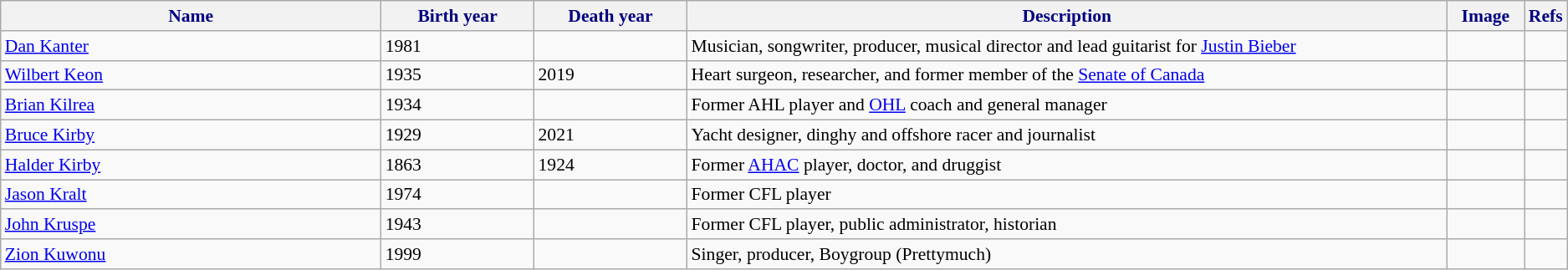<table class="wikitable" style="font-size:90%;">
<tr>
<th style="background-color:#f2f2f2; color: #000080" width="25%">Name</th>
<th style="background-color:#f2f2f2; color: #000080" width="10%">Birth year</th>
<th style="background-color:#f2f2f2; color: #000080" width="10%">Death year</th>
<th style="background-color:#f2f2f2; color: #000080" width="50%">Description</th>
<th style="background-color:#f2f2f2; color: #000080" width="5%">Image</th>
<th style="background-color:#f2f2f2; color: #000080" width="5%">Refs</th>
</tr>
<tr>
<td><a href='#'>Dan Kanter</a></td>
<td>1981</td>
<td></td>
<td>Musician, songwriter, producer, musical director and lead guitarist for <a href='#'>Justin Bieber</a></td>
<td></td>
<td></td>
</tr>
<tr>
<td><a href='#'>Wilbert Keon</a></td>
<td>1935</td>
<td>2019</td>
<td>Heart surgeon, researcher, and former member of the <a href='#'>Senate of Canada</a></td>
<td></td>
<td></td>
</tr>
<tr>
<td><a href='#'>Brian Kilrea</a></td>
<td>1934</td>
<td></td>
<td>Former AHL player and <a href='#'>OHL</a> coach and general manager</td>
<td></td>
<td></td>
</tr>
<tr>
<td><a href='#'>Bruce Kirby</a></td>
<td>1929</td>
<td>2021</td>
<td>Yacht designer, dinghy and offshore racer and journalist</td>
<td></td>
<td></td>
</tr>
<tr>
<td><a href='#'>Halder Kirby</a></td>
<td>1863</td>
<td>1924</td>
<td>Former <a href='#'>AHAC</a> player, doctor, and druggist</td>
<td></td>
<td></td>
</tr>
<tr>
<td><a href='#'>Jason Kralt</a></td>
<td>1974</td>
<td></td>
<td>Former CFL player</td>
<td></td>
<td></td>
</tr>
<tr>
<td><a href='#'>John Kruspe</a></td>
<td>1943</td>
<td></td>
<td>Former CFL player, public administrator, historian</td>
<td></td>
<td></td>
</tr>
<tr>
<td><a href='#'>Zion Kuwonu</a></td>
<td>1999</td>
<td></td>
<td>Singer, producer, Boygroup (Prettymuch)</td>
<td></td>
<td></td>
</tr>
</table>
